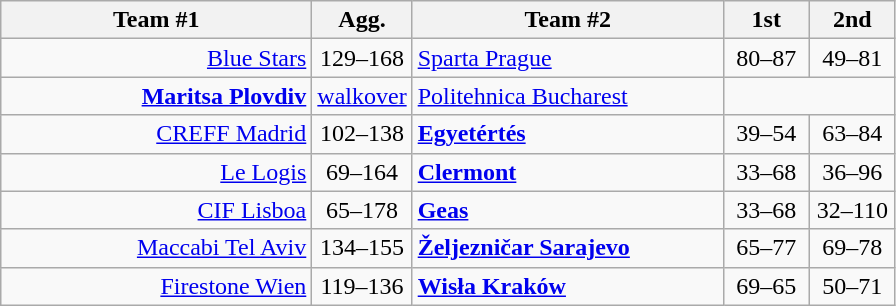<table class=wikitable style="text-align:center">
<tr>
<th width=200>Team #1</th>
<th width=50>Agg.</th>
<th width=200>Team #2</th>
<th width=50>1st</th>
<th width=50>2nd</th>
</tr>
<tr>
<td align=right><a href='#'>Blue Stars</a> </td>
<td align=center>129–168</td>
<td align=left> <a href='#'>Sparta Prague</a></td>
<td align=center>80–87</td>
<td align=center>49–81</td>
</tr>
<tr>
<td align=right><strong><a href='#'>Maritsa Plovdiv</a></strong> </td>
<td align=center><a href='#'>walkover</a></td>
<td align=left> <a href='#'>Politehnica Bucharest</a></td>
</tr>
<tr>
<td align=right><a href='#'>CREFF Madrid</a> </td>
<td align=center>102–138</td>
<td align=left> <strong><a href='#'>Egyetértés</a></strong></td>
<td align=center>39–54</td>
<td align=center>63–84</td>
</tr>
<tr>
<td align=right><a href='#'>Le Logis</a> </td>
<td align=center>69–164</td>
<td align=left> <strong><a href='#'>Clermont</a></strong></td>
<td align=center>33–68</td>
<td align=center>36–96</td>
</tr>
<tr>
<td align=right><a href='#'>CIF Lisboa</a> </td>
<td align=center>65–178</td>
<td align=left> <strong><a href='#'>Geas</a></strong></td>
<td align=center>33–68</td>
<td align=center>32–110</td>
</tr>
<tr>
<td align=right><a href='#'>Maccabi Tel Aviv</a> </td>
<td align=center>134–155</td>
<td align=left> <strong><a href='#'>Željezničar Sarajevo</a></strong></td>
<td align=center>65–77</td>
<td align=center>69–78</td>
</tr>
<tr>
<td align=right><a href='#'>Firestone Wien</a> </td>
<td align=center>119–136</td>
<td align=left> <strong><a href='#'>Wisła Kraków</a></strong></td>
<td align=center>69–65</td>
<td align=center>50–71</td>
</tr>
</table>
